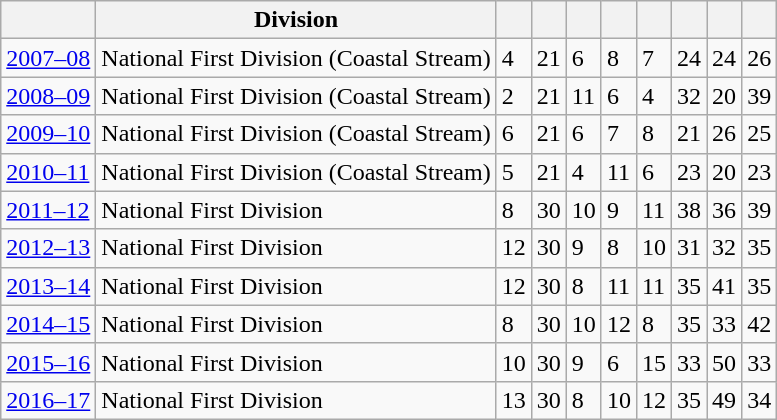<table class="wikitable">
<tr>
<th></th>
<th>Division</th>
<th></th>
<th></th>
<th></th>
<th></th>
<th></th>
<th></th>
<th></th>
<th></th>
</tr>
<tr>
<td><a href='#'>2007–08</a></td>
<td>National First Division (Coastal Stream)</td>
<td>4</td>
<td>21</td>
<td>6</td>
<td>8</td>
<td>7</td>
<td>24</td>
<td>24</td>
<td>26</td>
</tr>
<tr>
<td><a href='#'>2008–09</a></td>
<td>National First Division (Coastal Stream)</td>
<td>2</td>
<td>21</td>
<td>11</td>
<td>6</td>
<td>4</td>
<td>32</td>
<td>20</td>
<td>39</td>
</tr>
<tr>
<td><a href='#'>2009–10</a></td>
<td>National First Division (Coastal Stream)</td>
<td>6</td>
<td>21</td>
<td>6</td>
<td>7</td>
<td>8</td>
<td>21</td>
<td>26</td>
<td>25</td>
</tr>
<tr>
<td><a href='#'>2010–11</a></td>
<td>National First Division (Coastal Stream)</td>
<td>5</td>
<td>21</td>
<td>4</td>
<td>11</td>
<td>6</td>
<td>23</td>
<td>20</td>
<td>23</td>
</tr>
<tr>
<td><a href='#'>2011–12</a></td>
<td>National First Division</td>
<td>8</td>
<td>30</td>
<td>10</td>
<td>9</td>
<td>11</td>
<td>38</td>
<td>36</td>
<td>39</td>
</tr>
<tr>
<td><a href='#'>2012–13</a></td>
<td>National First Division</td>
<td>12</td>
<td>30</td>
<td>9</td>
<td>8</td>
<td>10</td>
<td>31</td>
<td>32</td>
<td>35</td>
</tr>
<tr>
<td><a href='#'>2013–14</a></td>
<td>National First Division</td>
<td>12</td>
<td>30</td>
<td>8</td>
<td>11</td>
<td>11</td>
<td>35</td>
<td>41</td>
<td>35</td>
</tr>
<tr>
<td><a href='#'>2014–15</a></td>
<td>National First Division</td>
<td>8</td>
<td>30</td>
<td>10</td>
<td>12</td>
<td>8</td>
<td>35</td>
<td>33</td>
<td>42</td>
</tr>
<tr>
<td><a href='#'>2015–16</a></td>
<td>National First Division</td>
<td>10</td>
<td>30</td>
<td>9</td>
<td>6</td>
<td>15</td>
<td>33</td>
<td>50</td>
<td>33</td>
</tr>
<tr>
<td><a href='#'>2016–17</a></td>
<td>National First Division</td>
<td>13</td>
<td>30</td>
<td>8</td>
<td>10</td>
<td>12</td>
<td>35</td>
<td>49</td>
<td>34</td>
</tr>
</table>
